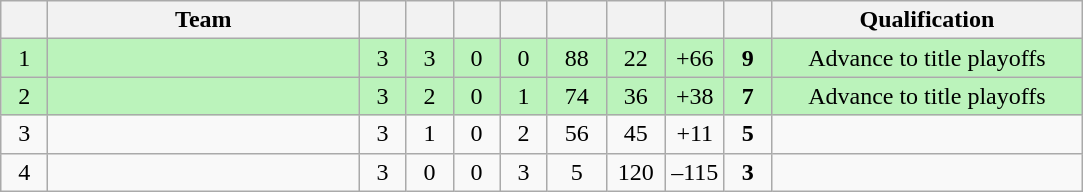<table class="wikitable" style="text-align:center;">
<tr>
<th style="width:1.5em;"></th>
<th style="width:12.5em">Team</th>
<th style="width:1.5em;"></th>
<th style="width:1.5em;"></th>
<th style="width:1.5em;"></th>
<th style="width:1.5em;"></th>
<th style="width:2.0em;"></th>
<th style="width:2.0em;"></th>
<th style="width:2.0em;"></th>
<th style="width:1.5em;"></th>
<th style="width:12.5em">Qualification</th>
</tr>
<tr bgcolor=#bbf3bb>
<td>1</td>
<td align=left></td>
<td>3</td>
<td>3</td>
<td>0</td>
<td>0</td>
<td>88</td>
<td>22</td>
<td>+66</td>
<td><strong>9</strong></td>
<td>Advance to title playoffs</td>
</tr>
<tr bgcolor=#bbf3bb>
<td>2</td>
<td align=left></td>
<td>3</td>
<td>2</td>
<td>0</td>
<td>1</td>
<td>74</td>
<td>36</td>
<td>+38</td>
<td><strong>7</strong></td>
<td>Advance to title playoffs</td>
</tr>
<tr>
<td>3</td>
<td align=left></td>
<td>3</td>
<td>1</td>
<td>0</td>
<td>2</td>
<td>56</td>
<td>45</td>
<td>+11</td>
<td><strong>5</strong></td>
<td></td>
</tr>
<tr>
<td>4</td>
<td align=left></td>
<td>3</td>
<td>0</td>
<td>0</td>
<td>3</td>
<td>5</td>
<td>120</td>
<td>–115</td>
<td><strong>3</strong></td>
<td></td>
</tr>
</table>
